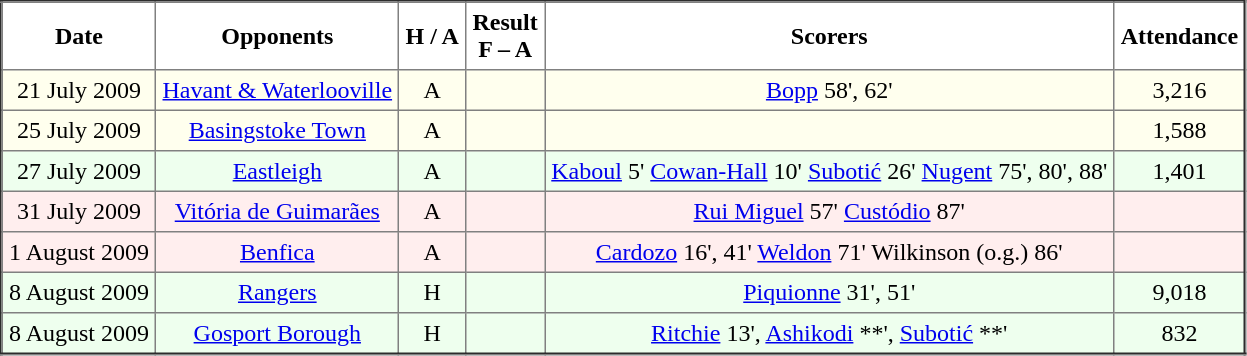<table border="2" cellpadding="4" style="border-collapse:collapse; text-align:center;">
<tr>
<th>Date</th>
<th>Opponents</th>
<th>H / A</th>
<th>Result<br>F – A</th>
<th>Scorers</th>
<th>Attendance</th>
</tr>
<tr bgcolor= "#FFFFEE">
<td>21 July 2009</td>
<td><a href='#'>Havant & Waterlooville</a></td>
<td>A</td>
<td></td>
<td><a href='#'>Bopp</a> 58', 62'</td>
<td>3,216</td>
</tr>
<tr bgcolor= "#FFFFEE">
<td>25 July 2009</td>
<td><a href='#'>Basingstoke Town</a></td>
<td>A</td>
<td></td>
<td></td>
<td>1,588</td>
</tr>
<tr bgcolor= "#EEFFEE">
<td>27 July 2009</td>
<td><a href='#'>Eastleigh</a></td>
<td>A</td>
<td></td>
<td><a href='#'>Kaboul</a> 5' <a href='#'>Cowan-Hall</a> 10' <a href='#'>Subotić</a> 26' <a href='#'>Nugent</a> 75', 80', 88'</td>
<td>1,401</td>
</tr>
<tr bgcolor= "#FFEEEE">
<td>31 July 2009</td>
<td><a href='#'>Vitória de Guimarães</a></td>
<td>A</td>
<td></td>
<td><a href='#'>Rui Miguel</a> 57' <a href='#'>Custódio</a> 87'</td>
<td></td>
</tr>
<tr bgcolor= "#FFEEEE">
<td>1 August 2009</td>
<td><a href='#'>Benfica</a></td>
<td>A</td>
<td></td>
<td><a href='#'>Cardozo</a> 16', 41' <a href='#'>Weldon</a> 71' Wilkinson (o.g.) 86'</td>
<td></td>
</tr>
<tr bgcolor= "#EEFFEE">
<td>8 August 2009</td>
<td><a href='#'>Rangers</a></td>
<td>H</td>
<td></td>
<td><a href='#'>Piquionne</a> 31', 51'</td>
<td>9,018</td>
</tr>
<tr bgcolor= "#EEFFEE">
<td>8 August 2009</td>
<td><a href='#'>Gosport Borough</a></td>
<td>H</td>
<td></td>
<td><a href='#'>Ritchie</a> 13', <a href='#'>Ashikodi</a> **', <a href='#'>Subotić</a> **'</td>
<td>832</td>
</tr>
</table>
